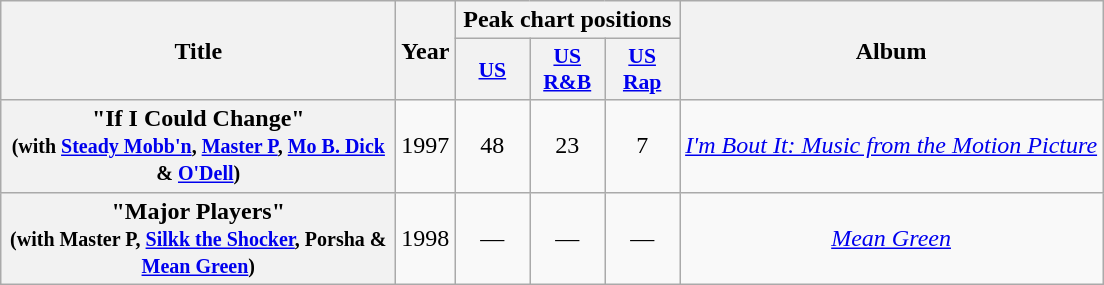<table class="wikitable plainrowheaders" style="text-align:center;">
<tr>
<th scope="col" rowspan="2" style="width:16em;">Title</th>
<th scope="col" rowspan="2">Year</th>
<th scope="col" colspan="3">Peak chart positions</th>
<th scope="col" rowspan="2">Album</th>
</tr>
<tr>
<th style="width:3em; font-size:90%"><a href='#'>US</a></th>
<th style="width:3em; font-size:90%"><a href='#'>US<br>R&B</a></th>
<th style="width:3em; font-size:90%"><a href='#'>US<br>Rap</a></th>
</tr>
<tr>
<th scope="row">"If I Could Change"<br><small>(with <a href='#'>Steady Mobb'n</a>, <a href='#'>Master P</a>, <a href='#'>Mo B. Dick</a> & <a href='#'>O'Dell</a>)</small></th>
<td>1997</td>
<td>48</td>
<td>23</td>
<td>7</td>
<td><em><a href='#'>I'm Bout It: Music from the Motion Picture</a></em></td>
</tr>
<tr>
<th scope="row">"Major Players"<br><small>(with Master P, <a href='#'>Silkk the Shocker</a>, Porsha & <a href='#'>Mean Green</a>)</small></th>
<td>1998</td>
<td>—</td>
<td>—</td>
<td>—</td>
<td><em><a href='#'>Mean Green</a></em></td>
</tr>
</table>
